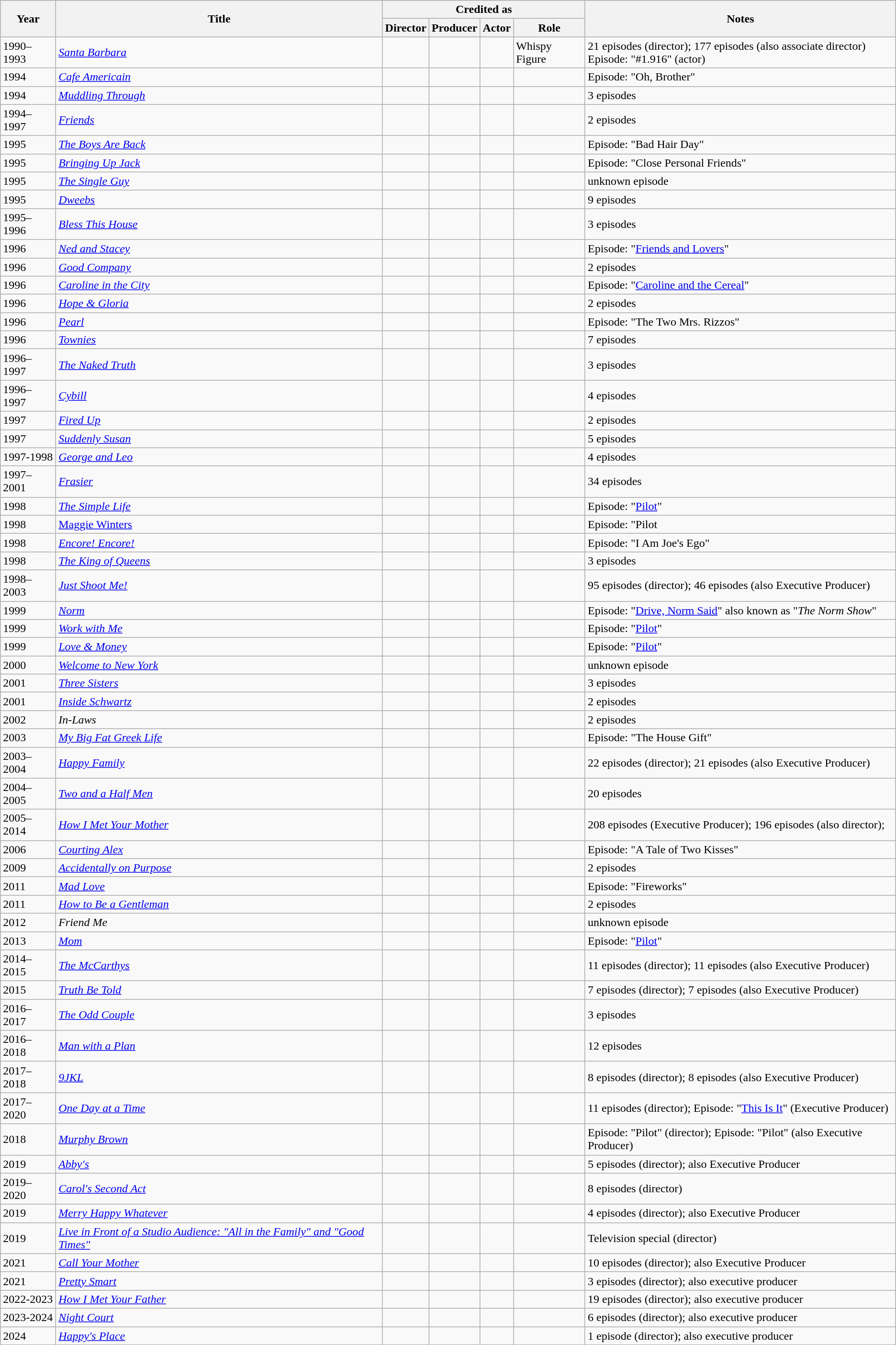<table class="wikitable">
<tr>
<th rowspan="2">Year</th>
<th rowspan="2">Title</th>
<th colspan="4">Credited as</th>
<th rowspan="2">Notes</th>
</tr>
<tr>
<th>Director</th>
<th>Producer</th>
<th>Actor</th>
<th>Role</th>
</tr>
<tr>
<td>1990–1993</td>
<td><em><a href='#'>Santa Barbara</a></em></td>
<td></td>
<td></td>
<td></td>
<td>Whispy Figure</td>
<td>21 episodes (director); 177 episodes (also associate director)<br>Episode: "#1.916" (actor)</td>
</tr>
<tr>
<td>1994</td>
<td><em><a href='#'>Cafe Americain</a></em></td>
<td></td>
<td></td>
<td></td>
<td></td>
<td>Episode: "Oh, Brother"</td>
</tr>
<tr>
<td>1994</td>
<td><em><a href='#'>Muddling Through</a></em></td>
<td></td>
<td></td>
<td></td>
<td></td>
<td>3 episodes</td>
</tr>
<tr>
<td>1994–1997</td>
<td><em><a href='#'>Friends</a></em></td>
<td></td>
<td></td>
<td></td>
<td></td>
<td>2 episodes</td>
</tr>
<tr>
<td>1995</td>
<td><em><a href='#'>The Boys Are Back</a></em></td>
<td></td>
<td></td>
<td></td>
<td></td>
<td>Episode: "Bad Hair Day"</td>
</tr>
<tr>
<td>1995</td>
<td><em><a href='#'>Bringing Up Jack</a></em></td>
<td></td>
<td></td>
<td></td>
<td></td>
<td>Episode: "Close Personal Friends"</td>
</tr>
<tr>
<td>1995</td>
<td><em><a href='#'>The Single Guy</a></em></td>
<td></td>
<td></td>
<td></td>
<td></td>
<td>unknown episode</td>
</tr>
<tr>
<td>1995</td>
<td><em><a href='#'>Dweebs</a></em></td>
<td></td>
<td></td>
<td></td>
<td></td>
<td>9 episodes</td>
</tr>
<tr>
<td>1995–1996</td>
<td><em><a href='#'>Bless This House</a></em></td>
<td></td>
<td></td>
<td></td>
<td></td>
<td>3 episodes</td>
</tr>
<tr>
<td>1996</td>
<td><em><a href='#'>Ned and Stacey</a></em></td>
<td></td>
<td></td>
<td></td>
<td></td>
<td>Episode: "<a href='#'>Friends and Lovers</a>"</td>
</tr>
<tr>
<td>1996</td>
<td><em><a href='#'>Good Company</a></em></td>
<td></td>
<td></td>
<td></td>
<td></td>
<td>2 episodes</td>
</tr>
<tr>
<td>1996</td>
<td><em><a href='#'>Caroline in the City</a></em></td>
<td></td>
<td></td>
<td></td>
<td></td>
<td>Episode: "<a href='#'>Caroline and the Cereal</a>"</td>
</tr>
<tr>
<td>1996</td>
<td><em><a href='#'>Hope & Gloria</a></em></td>
<td></td>
<td></td>
<td></td>
<td></td>
<td>2 episodes</td>
</tr>
<tr>
<td>1996</td>
<td><em><a href='#'>Pearl</a></em></td>
<td></td>
<td></td>
<td></td>
<td></td>
<td>Episode: "The Two Mrs. Rizzos"</td>
</tr>
<tr>
<td>1996</td>
<td><em><a href='#'>Townies</a></em></td>
<td></td>
<td></td>
<td></td>
<td></td>
<td>7 episodes</td>
</tr>
<tr>
<td>1996–1997</td>
<td><em><a href='#'>The Naked Truth</a></em></td>
<td></td>
<td></td>
<td></td>
<td></td>
<td>3 episodes</td>
</tr>
<tr>
<td>1996–1997</td>
<td><em><a href='#'>Cybill</a></em></td>
<td></td>
<td></td>
<td></td>
<td></td>
<td>4 episodes</td>
</tr>
<tr>
<td>1997</td>
<td><em><a href='#'>Fired Up</a></em></td>
<td></td>
<td></td>
<td></td>
<td></td>
<td>2 episodes</td>
</tr>
<tr>
<td>1997</td>
<td><em><a href='#'>Suddenly Susan</a></em></td>
<td></td>
<td></td>
<td></td>
<td></td>
<td>5 episodes</td>
</tr>
<tr>
<td>1997-1998</td>
<td><em><a href='#'>George and Leo</a></em></td>
<td></td>
<td></td>
<td></td>
<td></td>
<td>4 episodes</td>
</tr>
<tr>
<td>1997–2001</td>
<td><em><a href='#'>Frasier</a></em></td>
<td></td>
<td></td>
<td></td>
<td></td>
<td>34 episodes</td>
</tr>
<tr>
<td>1998</td>
<td><em><a href='#'>The Simple Life</a></em></td>
<td></td>
<td></td>
<td></td>
<td></td>
<td>Episode: "<a href='#'>Pilot</a>"</td>
</tr>
<tr>
<td>1998</td>
<td><a href='#'>Maggie Winters</a></td>
<td></td>
<td></td>
<td></td>
<td></td>
<td>Episode: "Pilot</td>
</tr>
<tr>
<td>1998</td>
<td><em><a href='#'>Encore! Encore!</a></em></td>
<td></td>
<td></td>
<td></td>
<td></td>
<td>Episode: "I Am Joe's Ego"</td>
</tr>
<tr>
<td>1998</td>
<td><em><a href='#'>The King of Queens</a></em></td>
<td></td>
<td></td>
<td></td>
<td></td>
<td>3 episodes</td>
</tr>
<tr>
<td>1998–2003</td>
<td><em><a href='#'>Just Shoot Me!</a></em></td>
<td></td>
<td></td>
<td></td>
<td></td>
<td>95 episodes (director); 46 episodes (also Executive Producer)</td>
</tr>
<tr>
<td>1999</td>
<td><em><a href='#'>Norm</a></em></td>
<td></td>
<td></td>
<td></td>
<td></td>
<td>Episode: "<a href='#'>Drive, Norm Said</a>" also known as "<em>The Norm Show</em>"</td>
</tr>
<tr>
<td>1999</td>
<td><em><a href='#'>Work with Me</a></em></td>
<td></td>
<td></td>
<td></td>
<td></td>
<td>Episode: "<a href='#'>Pilot</a>"</td>
</tr>
<tr>
<td>1999</td>
<td><em><a href='#'>Love & Money</a></em></td>
<td></td>
<td></td>
<td></td>
<td></td>
<td>Episode: "<a href='#'>Pilot</a>"</td>
</tr>
<tr>
<td>2000</td>
<td><em><a href='#'>Welcome to New York</a></em></td>
<td></td>
<td></td>
<td></td>
<td></td>
<td>unknown episode</td>
</tr>
<tr>
<td>2001</td>
<td><em><a href='#'>Three Sisters</a></em></td>
<td></td>
<td></td>
<td></td>
<td></td>
<td>3 episodes</td>
</tr>
<tr>
<td>2001</td>
<td><em><a href='#'>Inside Schwartz</a></em></td>
<td></td>
<td></td>
<td></td>
<td></td>
<td>2 episodes</td>
</tr>
<tr>
<td>2002</td>
<td><em>In-Laws</em></td>
<td></td>
<td></td>
<td></td>
<td></td>
<td>2 episodes</td>
</tr>
<tr>
<td>2003</td>
<td><em><a href='#'>My Big Fat Greek Life</a></em></td>
<td></td>
<td></td>
<td></td>
<td></td>
<td>Episode: "The House Gift"</td>
</tr>
<tr>
<td>2003–2004</td>
<td><em><a href='#'>Happy Family</a></em></td>
<td></td>
<td></td>
<td></td>
<td></td>
<td>22 episodes (director); 21 episodes (also Executive Producer)</td>
</tr>
<tr>
<td>2004–2005</td>
<td><em><a href='#'>Two and a Half Men</a></em></td>
<td></td>
<td></td>
<td></td>
<td></td>
<td>20 episodes</td>
</tr>
<tr>
<td>2005–2014</td>
<td><em><a href='#'>How I Met Your Mother</a></em></td>
<td></td>
<td></td>
<td></td>
<td></td>
<td>208 episodes (Executive Producer); 196 episodes (also director);</td>
</tr>
<tr>
<td>2006</td>
<td><em><a href='#'>Courting Alex</a></em></td>
<td></td>
<td></td>
<td></td>
<td></td>
<td>Episode: "A Tale of Two Kisses"</td>
</tr>
<tr>
<td>2009</td>
<td><em><a href='#'>Accidentally on Purpose</a></em></td>
<td></td>
<td></td>
<td></td>
<td></td>
<td>2 episodes</td>
</tr>
<tr>
<td>2011</td>
<td><em><a href='#'>Mad Love</a></em></td>
<td></td>
<td></td>
<td></td>
<td></td>
<td>Episode: "Fireworks"</td>
</tr>
<tr>
<td>2011</td>
<td><em><a href='#'>How to Be a Gentleman</a></em></td>
<td></td>
<td></td>
<td></td>
<td></td>
<td>2 episodes</td>
</tr>
<tr>
<td>2012</td>
<td><em>Friend Me</em></td>
<td></td>
<td></td>
<td></td>
<td></td>
<td>unknown episode</td>
</tr>
<tr>
<td>2013</td>
<td><em><a href='#'>Mom</a></em></td>
<td></td>
<td></td>
<td></td>
<td></td>
<td>Episode: "<a href='#'>Pilot</a>"</td>
</tr>
<tr>
<td>2014–2015</td>
<td><em><a href='#'>The McCarthys</a></em></td>
<td></td>
<td></td>
<td></td>
<td></td>
<td>11 episodes (director); 11 episodes (also Executive Producer)</td>
</tr>
<tr>
<td>2015</td>
<td><em><a href='#'>Truth Be Told</a></em></td>
<td></td>
<td></td>
<td></td>
<td></td>
<td>7 episodes (director); 7 episodes (also Executive Producer)</td>
</tr>
<tr>
<td>2016–2017</td>
<td><em><a href='#'>The Odd Couple</a></em></td>
<td></td>
<td></td>
<td></td>
<td></td>
<td>3 episodes</td>
</tr>
<tr>
<td>2016–2018</td>
<td><em><a href='#'>Man with a Plan</a></em></td>
<td></td>
<td></td>
<td></td>
<td></td>
<td>12 episodes</td>
</tr>
<tr>
<td>2017–2018</td>
<td><em><a href='#'>9JKL</a></em></td>
<td></td>
<td></td>
<td></td>
<td></td>
<td>8 episodes (director); 8 episodes (also Executive Producer)</td>
</tr>
<tr>
<td>2017–2020</td>
<td><em><a href='#'>One Day at a Time</a></em></td>
<td></td>
<td></td>
<td></td>
<td></td>
<td>11 episodes (director); Episode: "<a href='#'>This Is It</a>" (Executive Producer)</td>
</tr>
<tr>
<td>2018</td>
<td><em><a href='#'>Murphy Brown</a></em></td>
<td></td>
<td></td>
<td></td>
<td></td>
<td>Episode: "Pilot" (director); Episode: "Pilot" (also Executive Producer)</td>
</tr>
<tr>
<td>2019</td>
<td><em><a href='#'>Abby's</a></em></td>
<td></td>
<td></td>
<td></td>
<td></td>
<td>5 episodes (director); also Executive Producer</td>
</tr>
<tr>
<td>2019–2020</td>
<td><em><a href='#'>Carol's Second Act</a></em></td>
<td></td>
<td></td>
<td></td>
<td></td>
<td>8 episodes (director)</td>
</tr>
<tr>
<td>2019</td>
<td><em><a href='#'>Merry Happy Whatever</a></em></td>
<td></td>
<td></td>
<td></td>
<td></td>
<td>4 episodes (director); also Executive Producer</td>
</tr>
<tr>
<td>2019</td>
<td><em><a href='#'>Live in Front of a Studio Audience: "All in the Family" and "Good Times"</a></em></td>
<td></td>
<td></td>
<td></td>
<td></td>
<td>Television special (director)</td>
</tr>
<tr>
<td>2021</td>
<td><em><a href='#'>Call Your Mother</a></em></td>
<td></td>
<td></td>
<td></td>
<td></td>
<td>10 episodes (director); also Executive Producer</td>
</tr>
<tr>
<td>2021</td>
<td><em><a href='#'>Pretty Smart</a></em></td>
<td></td>
<td></td>
<td></td>
<td></td>
<td>3 episodes (director); also executive producer</td>
</tr>
<tr>
<td>2022-2023</td>
<td><em><a href='#'>How I Met Your Father</a></em></td>
<td></td>
<td></td>
<td></td>
<td></td>
<td>19 episodes (director); also executive producer</td>
</tr>
<tr>
<td>2023-2024</td>
<td><em><a href='#'>Night Court</a></em></td>
<td></td>
<td></td>
<td></td>
<td></td>
<td>6 episodes (director); also executive producer</td>
</tr>
<tr>
<td>2024</td>
<td><em><a href='#'>Happy's Place</a></em></td>
<td></td>
<td></td>
<td></td>
<td></td>
<td>1 episode (director); also executive producer</td>
</tr>
</table>
